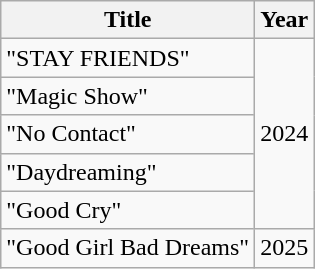<table class="wikitable">
<tr>
<th>Title</th>
<th>Year</th>
</tr>
<tr>
<td>"STAY FRIENDS"</td>
<td rowspan="5">2024</td>
</tr>
<tr>
<td>"Magic Show"</td>
</tr>
<tr>
<td>"No Contact"</td>
</tr>
<tr>
<td>"Daydreaming"</td>
</tr>
<tr>
<td>"Good Cry"</td>
</tr>
<tr>
<td>"Good Girl Bad Dreams"</td>
<td>2025</td>
</tr>
</table>
